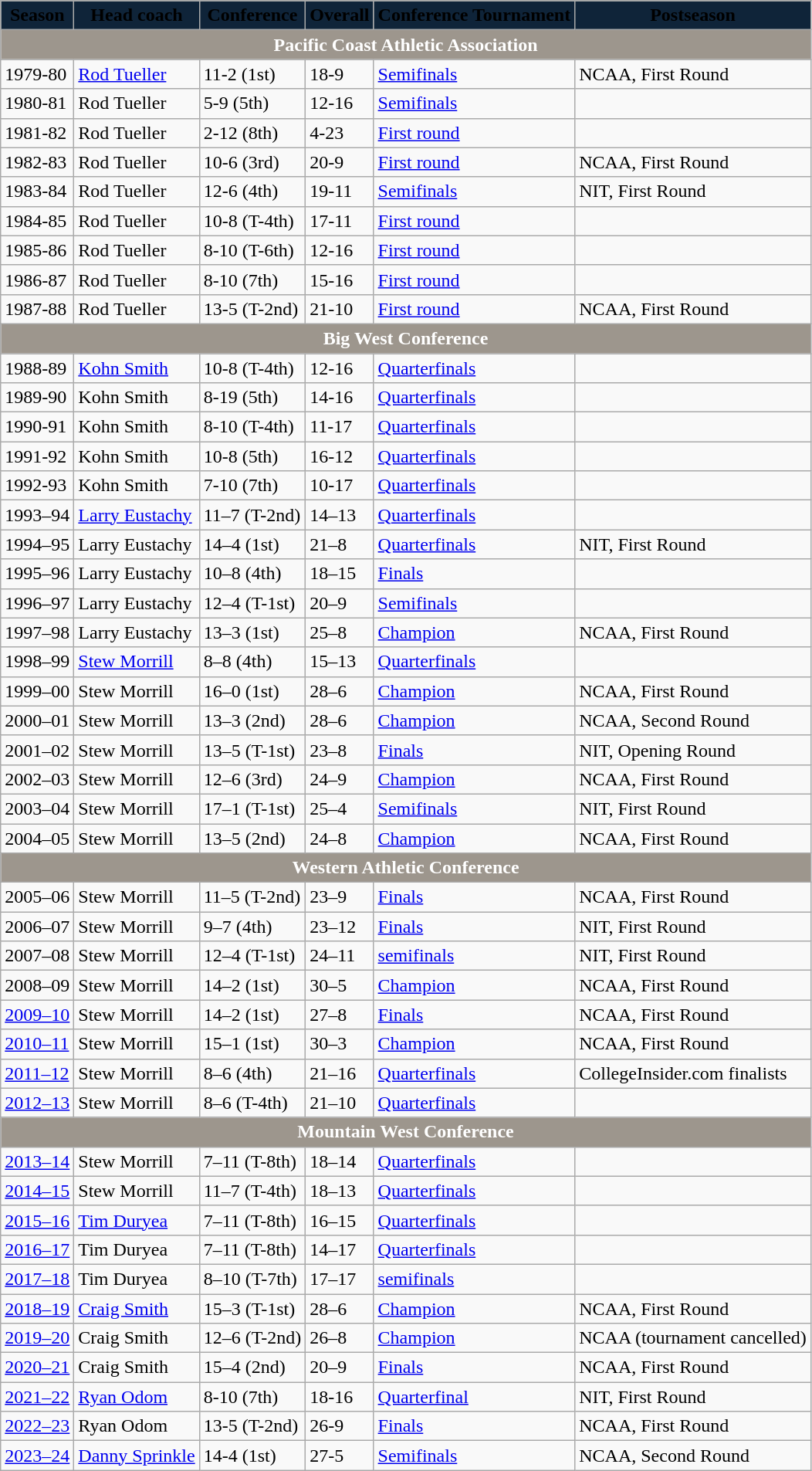<table class="wikitable sortable">
<tr>
</tr>
<tr align=center bgcolor=#0F2439>
<td><span> <strong>Season</strong></span></td>
<td><span> <strong>Head coach</strong></span></td>
<td><span> <strong>Conference</strong></span></td>
<td><span> <strong>Overall</strong></span></td>
<td><span> <strong>Conference Tournament</strong></span></td>
<td><span> <strong>Postseason</strong></span></td>
</tr>
<tr>
<th style="background:#9D968D; color:white;"colspan="6">Pacific Coast Athletic Association</th>
</tr>
<tr>
<td>1979-80</td>
<td><a href='#'>Rod Tueller</a></td>
<td>11-2 (1st)</td>
<td>18-9</td>
<td><a href='#'>Semifinals</a></td>
<td>NCAA, First Round</td>
</tr>
<tr>
<td>1980-81</td>
<td>Rod Tueller</td>
<td>5-9 (5th)</td>
<td>12-16</td>
<td><a href='#'>Semifinals</a></td>
<td></td>
</tr>
<tr>
<td>1981-82</td>
<td>Rod Tueller</td>
<td>2-12 (8th)</td>
<td>4-23</td>
<td><a href='#'>First round</a></td>
<td></td>
</tr>
<tr>
<td>1982-83</td>
<td>Rod Tueller</td>
<td>10-6 (3rd)</td>
<td>20-9</td>
<td><a href='#'>First round</a></td>
<td>NCAA, First Round</td>
</tr>
<tr>
<td>1983-84</td>
<td>Rod Tueller</td>
<td>12-6 (4th)</td>
<td>19-11</td>
<td><a href='#'>Semifinals</a></td>
<td>NIT, First Round</td>
</tr>
<tr>
<td>1984-85</td>
<td>Rod Tueller</td>
<td>10-8 (T-4th)</td>
<td>17-11</td>
<td><a href='#'>First round</a></td>
<td></td>
</tr>
<tr>
<td>1985-86</td>
<td>Rod Tueller</td>
<td>8-10 (T-6th)</td>
<td>12-16</td>
<td><a href='#'>First round</a></td>
<td></td>
</tr>
<tr>
<td>1986-87</td>
<td>Rod Tueller</td>
<td>8-10 (7th)</td>
<td>15-16</td>
<td><a href='#'>First round</a></td>
<td></td>
</tr>
<tr>
<td>1987-88</td>
<td>Rod Tueller</td>
<td>13-5 (T-2nd)</td>
<td>21-10</td>
<td><a href='#'>First round</a></td>
<td>NCAA, First Round</td>
</tr>
<tr>
<th style="background:#9D968D; color:white;" colspan=6>Big West Conference</th>
</tr>
<tr>
<td>1988-89</td>
<td><a href='#'>Kohn Smith</a></td>
<td>10-8 (T-4th)</td>
<td>12-16</td>
<td><a href='#'>Quarterfinals</a></td>
<td></td>
</tr>
<tr>
<td>1989-90</td>
<td>Kohn Smith</td>
<td>8-19 (5th)</td>
<td>14-16</td>
<td><a href='#'>Quarterfinals</a></td>
<td></td>
</tr>
<tr>
<td>1990-91</td>
<td>Kohn Smith</td>
<td>8-10 (T-4th)</td>
<td>11-17</td>
<td><a href='#'>Quarterfinals</a></td>
<td></td>
</tr>
<tr>
<td>1991-92</td>
<td>Kohn Smith</td>
<td>10-8 (5th)</td>
<td>16-12</td>
<td><a href='#'>Quarterfinals</a></td>
<td></td>
</tr>
<tr>
<td>1992-93</td>
<td>Kohn Smith</td>
<td>7-10 (7th)</td>
<td>10-17</td>
<td><a href='#'>Quarterfinals</a></td>
<td></td>
</tr>
<tr>
<td>1993–94</td>
<td><a href='#'>Larry Eustachy</a></td>
<td>11–7 (T-2nd)</td>
<td>14–13</td>
<td><a href='#'>Quarterfinals</a></td>
<td></td>
</tr>
<tr>
<td>1994–95</td>
<td>Larry Eustachy</td>
<td>14–4 (1st)</td>
<td>21–8</td>
<td><a href='#'>Quarterfinals</a></td>
<td>NIT, First Round</td>
</tr>
<tr>
<td>1995–96</td>
<td>Larry Eustachy</td>
<td>10–8 (4th)</td>
<td>18–15</td>
<td><a href='#'>Finals</a></td>
<td></td>
</tr>
<tr>
<td>1996–97</td>
<td>Larry Eustachy</td>
<td>12–4 (T-1st)</td>
<td>20–9</td>
<td><a href='#'>Semifinals</a></td>
<td></td>
</tr>
<tr>
<td>1997–98</td>
<td>Larry Eustachy</td>
<td>13–3 (1st)</td>
<td>25–8</td>
<td><a href='#'>Champion</a></td>
<td>NCAA, First Round</td>
</tr>
<tr>
<td>1998–99</td>
<td><a href='#'>Stew Morrill</a></td>
<td>8–8 (4th)</td>
<td>15–13</td>
<td><a href='#'>Quarterfinals</a></td>
<td></td>
</tr>
<tr>
<td>1999–00</td>
<td>Stew Morrill</td>
<td>16–0 (1st)</td>
<td>28–6</td>
<td><a href='#'>Champion</a></td>
<td>NCAA, First Round</td>
</tr>
<tr>
<td>2000–01</td>
<td>Stew Morrill</td>
<td>13–3 (2nd)</td>
<td>28–6</td>
<td><a href='#'>Champion</a></td>
<td>NCAA, Second Round</td>
</tr>
<tr>
<td>2001–02</td>
<td>Stew Morrill</td>
<td>13–5 (T-1st)</td>
<td>23–8</td>
<td><a href='#'>Finals</a></td>
<td>NIT, Opening Round</td>
</tr>
<tr>
<td>2002–03</td>
<td>Stew Morrill</td>
<td>12–6 (3rd)</td>
<td>24–9</td>
<td><a href='#'>Champion</a></td>
<td>NCAA, First Round</td>
</tr>
<tr>
<td>2003–04</td>
<td>Stew Morrill</td>
<td>17–1 (T-1st)</td>
<td>25–4</td>
<td><a href='#'>Semifinals</a></td>
<td>NIT, First Round</td>
</tr>
<tr>
<td>2004–05</td>
<td>Stew Morrill</td>
<td>13–5 (2nd)</td>
<td>24–8</td>
<td><a href='#'>Champion</a></td>
<td>NCAA, First Round</td>
</tr>
<tr>
<th style="background:#9D968D; color:white;" colspan=6>Western Athletic Conference</th>
</tr>
<tr>
<td>2005–06</td>
<td>Stew Morrill</td>
<td>11–5 (T-2nd)</td>
<td>23–9</td>
<td><a href='#'>Finals</a></td>
<td>NCAA, First Round</td>
</tr>
<tr>
<td>2006–07</td>
<td>Stew Morrill</td>
<td>9–7 (4th)</td>
<td>23–12</td>
<td><a href='#'>Finals</a></td>
<td>NIT, First Round</td>
</tr>
<tr>
<td>2007–08</td>
<td>Stew Morrill</td>
<td>12–4 (T-1st)</td>
<td>24–11</td>
<td><a href='#'>semifinals</a></td>
<td>NIT, First Round</td>
</tr>
<tr>
<td>2008–09</td>
<td>Stew Morrill</td>
<td>14–2 (1st)</td>
<td>30–5</td>
<td><a href='#'>Champion</a></td>
<td>NCAA, First Round</td>
</tr>
<tr>
<td><a href='#'>2009–10</a></td>
<td>Stew Morrill</td>
<td>14–2 (1st)</td>
<td>27–8</td>
<td><a href='#'>Finals</a></td>
<td>NCAA, First Round</td>
</tr>
<tr>
<td><a href='#'>2010–11</a></td>
<td>Stew Morrill</td>
<td>15–1 (1st)</td>
<td>30–3</td>
<td><a href='#'>Champion</a></td>
<td>NCAA, First Round</td>
</tr>
<tr>
<td><a href='#'>2011–12</a></td>
<td>Stew Morrill</td>
<td>8–6 (4th)</td>
<td>21–16</td>
<td><a href='#'>Quarterfinals</a></td>
<td>CollegeInsider.com finalists</td>
</tr>
<tr>
<td><a href='#'>2012–13</a></td>
<td>Stew Morrill</td>
<td>8–6 (T-4th)</td>
<td>21–10</td>
<td><a href='#'>Quarterfinals</a></td>
<td></td>
</tr>
<tr>
<th style="background:#9D968D; color:white;" colspan=6>Mountain West Conference</th>
</tr>
<tr>
<td><a href='#'>2013–14</a></td>
<td>Stew Morrill</td>
<td>7–11 (T-8th)</td>
<td>18–14</td>
<td><a href='#'>Quarterfinals</a></td>
<td></td>
</tr>
<tr>
<td><a href='#'>2014–15</a></td>
<td>Stew Morrill</td>
<td>11–7 (T-4th)</td>
<td>18–13</td>
<td><a href='#'>Quarterfinals</a></td>
<td></td>
</tr>
<tr>
<td><a href='#'>2015–16</a></td>
<td><a href='#'>Tim Duryea</a></td>
<td>7–11 (T-8th)</td>
<td>16–15</td>
<td><a href='#'>Quarterfinals</a></td>
<td></td>
</tr>
<tr>
<td><a href='#'>2016–17</a></td>
<td>Tim Duryea</td>
<td>7–11 (T-8th)</td>
<td>14–17</td>
<td><a href='#'>Quarterfinals</a></td>
<td></td>
</tr>
<tr>
<td><a href='#'>2017–18</a></td>
<td>Tim Duryea</td>
<td>8–10 (T-7th)</td>
<td>17–17</td>
<td><a href='#'>semifinals</a></td>
<td></td>
</tr>
<tr>
<td><a href='#'>2018–19</a></td>
<td><a href='#'>Craig Smith</a></td>
<td>15–3 (T-1st)</td>
<td>28–6</td>
<td><a href='#'>Champion</a></td>
<td>NCAA, First Round</td>
</tr>
<tr>
<td><a href='#'>2019–20</a></td>
<td>Craig Smith</td>
<td>12–6 (T-2nd)</td>
<td>26–8</td>
<td><a href='#'>Champion</a></td>
<td>NCAA (tournament cancelled)</td>
</tr>
<tr>
<td><a href='#'>2020–21</a></td>
<td>Craig Smith</td>
<td>15–4 (2nd)</td>
<td>20–9</td>
<td><a href='#'>Finals</a></td>
<td>NCAA, First Round</td>
</tr>
<tr>
<td><a href='#'>2021–22</a></td>
<td><a href='#'>Ryan Odom</a></td>
<td>8-10 (7th)</td>
<td>18-16</td>
<td><a href='#'>Quarterfinal</a></td>
<td>NIT, First Round</td>
</tr>
<tr>
<td><a href='#'>2022–23</a></td>
<td>Ryan Odom</td>
<td>13-5 (T-2nd)</td>
<td>26-9</td>
<td><a href='#'>Finals</a></td>
<td>NCAA, First Round</td>
</tr>
<tr>
<td><a href='#'>2023–24</a></td>
<td><a href='#'>Danny Sprinkle</a></td>
<td>14-4 (1st)</td>
<td>27-5</td>
<td><a href='#'>Semifinals</a></td>
<td>NCAA, Second Round</td>
</tr>
</table>
